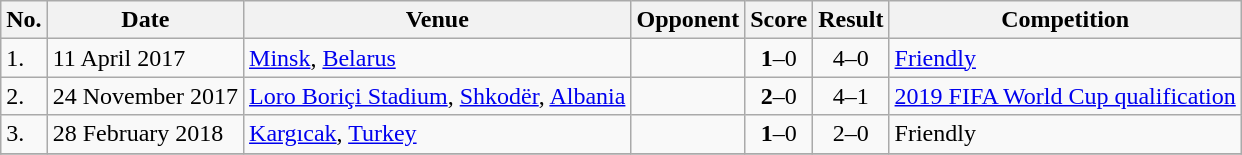<table class="wikitable sortable">
<tr>
<th>No.</th>
<th>Date</th>
<th>Venue</th>
<th>Opponent</th>
<th>Score</th>
<th>Result</th>
<th>Competition</th>
</tr>
<tr>
<td>1.</td>
<td>11 April 2017</td>
<td><a href='#'>Minsk</a>, <a href='#'>Belarus</a></td>
<td></td>
<td align=center><strong>1</strong>–0</td>
<td align=center>4–0</td>
<td><a href='#'>Friendly</a></td>
</tr>
<tr>
<td>2.</td>
<td>24 November 2017</td>
<td><a href='#'>Loro Boriçi Stadium</a>, <a href='#'>Shkodër</a>, <a href='#'>Albania</a></td>
<td></td>
<td align=center><strong>2</strong>–0</td>
<td align=center>4–1</td>
<td><a href='#'>2019 FIFA World Cup qualification</a></td>
</tr>
<tr>
<td>3.</td>
<td>28 February 2018</td>
<td><a href='#'>Kargıcak</a>, <a href='#'>Turkey</a></td>
<td></td>
<td align=center><strong>1</strong>–0</td>
<td align=center>2–0</td>
<td>Friendly</td>
</tr>
<tr>
</tr>
</table>
